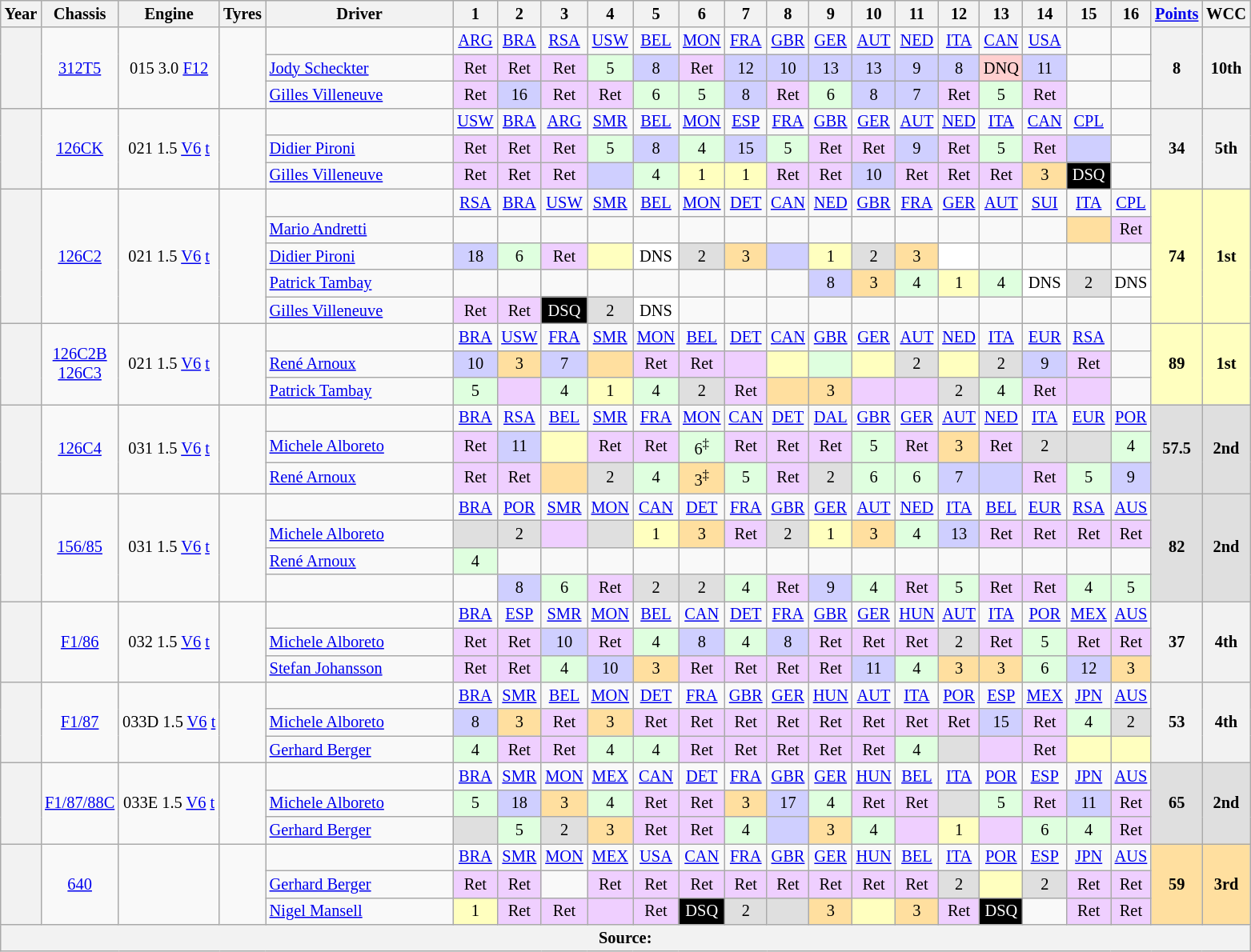<table class="wikitable" style="text-align:center; font-size:85%">
<tr>
<th>Year</th>
<th>Chassis</th>
<th>Engine</th>
<th>Tyres</th>
<th width="150px">Driver</th>
<th>1</th>
<th>2</th>
<th>3</th>
<th>4</th>
<th>5</th>
<th>6</th>
<th>7</th>
<th>8</th>
<th>9</th>
<th>10</th>
<th>11</th>
<th>12</th>
<th>13</th>
<th>14</th>
<th>15</th>
<th>16</th>
<th><a href='#'>Points</a></th>
<th>WCC</th>
</tr>
<tr>
<th rowspan="3"></th>
<td rowspan="3"><a href='#'>312T5</a></td>
<td rowspan="3">015 3.0 <a href='#'>F12</a></td>
<td rowspan="3"></td>
<td></td>
<td><a href='#'>ARG</a></td>
<td><a href='#'>BRA</a></td>
<td><a href='#'>RSA</a></td>
<td><a href='#'>USW</a></td>
<td><a href='#'>BEL</a></td>
<td><a href='#'>MON</a></td>
<td><a href='#'>FRA</a></td>
<td><a href='#'>GBR</a></td>
<td><a href='#'>GER</a></td>
<td><a href='#'>AUT</a></td>
<td><a href='#'>NED</a></td>
<td><a href='#'>ITA</a></td>
<td><a href='#'>CAN</a></td>
<td><a href='#'>USA</a></td>
<td></td>
<td></td>
<th rowspan="3">8</th>
<th rowspan="3">10th</th>
</tr>
<tr>
<td align="left"> <a href='#'>Jody Scheckter</a></td>
<td style="background-color:#EFCFFF">Ret</td>
<td style="background-color:#EFCFFF">Ret</td>
<td style="background-color:#EFCFFF">Ret</td>
<td style="background-color:#DFFFDF">5</td>
<td style="background-color:#CFCFFF">8</td>
<td style="background-color:#EFCFFF">Ret</td>
<td style="background-color:#CFCFFF">12</td>
<td style="background-color:#CFCFFF">10</td>
<td style="background-color:#CFCFFF">13</td>
<td style="background-color:#CFCFFF">13</td>
<td style="background-color:#CFCFFF">9</td>
<td style="background-color:#CFCFFF">8</td>
<td style="background-color:#FFCFCF">DNQ</td>
<td style="background-color:#CFCFFF">11</td>
<td></td>
<td></td>
</tr>
<tr>
<td align="left"> <a href='#'>Gilles Villeneuve</a></td>
<td style="background-color:#EFCFFF">Ret</td>
<td style="background-color:#CFCFFF">16</td>
<td style="background-color:#EFCFFF">Ret</td>
<td style="background-color:#EFCFFF">Ret</td>
<td style="background-color:#DFFFDF">6</td>
<td style="background-color:#DFFFDF">5</td>
<td style="background-color:#CFCFFF">8</td>
<td style="background-color:#EFCFFF">Ret</td>
<td style="background-color:#DFFFDF">6</td>
<td style="background-color:#CFCFFF">8</td>
<td style="background-color:#CFCFFF">7</td>
<td style="background-color:#EFCFFF">Ret</td>
<td style="background-color:#DFFFDF">5</td>
<td style="background-color:#EFCFFF">Ret</td>
<td></td>
<td></td>
</tr>
<tr>
<th rowspan="3"></th>
<td rowspan="3"><a href='#'>126CK</a></td>
<td rowspan="3">021 1.5 <a href='#'>V6</a> <a href='#'>t</a></td>
<td rowspan="3"></td>
<td></td>
<td><a href='#'>USW</a></td>
<td><a href='#'>BRA</a></td>
<td><a href='#'>ARG</a></td>
<td><a href='#'>SMR</a></td>
<td><a href='#'>BEL</a></td>
<td><a href='#'>MON</a></td>
<td><a href='#'>ESP</a></td>
<td><a href='#'>FRA</a></td>
<td><a href='#'>GBR</a></td>
<td><a href='#'>GER</a></td>
<td><a href='#'>AUT</a></td>
<td><a href='#'>NED</a></td>
<td><a href='#'>ITA</a></td>
<td><a href='#'>CAN</a></td>
<td><a href='#'>CPL</a></td>
<td></td>
<th rowspan="3">34</th>
<th rowspan="3">5th</th>
</tr>
<tr>
<td align="left"> <a href='#'>Didier Pironi</a></td>
<td style="background-color:#EFCFFF">Ret</td>
<td style="background-color:#EFCFFF">Ret</td>
<td style="background-color:#EFCFFF">Ret</td>
<td style="background-color:#DFFFDF">5</td>
<td style="background-color:#CFCFFF">8</td>
<td style="background-color:#DFFFDF">4</td>
<td style="background-color:#CFCFFF">15</td>
<td style="background-color:#DFFFDF">5</td>
<td style="background-color:#EFCFFF">Ret</td>
<td style="background-color:#EFCFFF">Ret</td>
<td style="background-color:#CFCFFF">9</td>
<td style="background-color:#EFCFFF">Ret</td>
<td style="background-color:#DFFFDF">5</td>
<td style="background-color:#EFCFFF">Ret</td>
<td style="background-color:#CFCFFF"></td>
<td></td>
</tr>
<tr>
<td align="left"> <a href='#'>Gilles Villeneuve</a></td>
<td style="background-color:#EFCFFF">Ret</td>
<td style="background-color:#EFCFFF">Ret</td>
<td style="background-color:#EFCFFF">Ret</td>
<td style="background-color:#CFCFFF"></td>
<td style="background-color:#DFFFDF">4</td>
<td style="background-color:#FFFFBF">1</td>
<td style="background-color:#FFFFBF">1</td>
<td style="background-color:#EFCFFF">Ret</td>
<td style="background-color:#EFCFFF">Ret</td>
<td style="background-color:#CFCFFF">10</td>
<td style="background-color:#EFCFFF">Ret</td>
<td style="background-color:#EFCFFF">Ret</td>
<td style="background-color:#EFCFFF">Ret</td>
<td style="background-color:#FFDF9F">3</td>
<td style="background-color:#000000; color:white">DSQ</td>
<td></td>
</tr>
<tr>
<th rowspan="5"></th>
<td rowspan="5"><a href='#'>126C2</a></td>
<td rowspan="5">021 1.5 <a href='#'>V6</a> <a href='#'>t</a></td>
<td rowspan="5"></td>
<td></td>
<td><a href='#'>RSA</a></td>
<td><a href='#'>BRA</a></td>
<td><a href='#'>USW</a></td>
<td><a href='#'>SMR</a></td>
<td><a href='#'>BEL</a></td>
<td><a href='#'>MON</a></td>
<td><a href='#'>DET</a></td>
<td><a href='#'>CAN</a></td>
<td><a href='#'>NED</a></td>
<td><a href='#'>GBR</a></td>
<td><a href='#'>FRA</a></td>
<td><a href='#'>GER</a></td>
<td><a href='#'>AUT</a></td>
<td><a href='#'>SUI</a></td>
<td><a href='#'>ITA</a></td>
<td><a href='#'>CPL</a></td>
<th rowspan="5" style="background-color:#FFFFBF">74</th>
<th rowspan="5" style="background-color:#FFFFBF">1st</th>
</tr>
<tr>
<td align="left"> <a href='#'>Mario Andretti</a></td>
<td></td>
<td></td>
<td></td>
<td></td>
<td></td>
<td></td>
<td></td>
<td></td>
<td></td>
<td></td>
<td></td>
<td></td>
<td></td>
<td></td>
<td style="background-color:#FFDF9F"></td>
<td style="background-color:#EFCFFF">Ret</td>
</tr>
<tr>
<td align="left"> <a href='#'>Didier Pironi</a></td>
<td style="background-color:#CFCFFF">18</td>
<td style="background-color:#DFFFDF">6</td>
<td style="background-color:#EFCFFF">Ret</td>
<td style="background-color:#FFFFBF"></td>
<td style="background-color:white">DNS</td>
<td style="background-color:#DFDFDF">2</td>
<td style="background-color:#FFDF9F">3</td>
<td style="background-color:#CFCFFF"></td>
<td style="background-color:#FFFFBF">1</td>
<td style="background-color:#DFDFDF">2</td>
<td style="background-color:#FFDF9F">3</td>
<td style="background-color:white"></td>
<td></td>
<td></td>
<td></td>
<td></td>
</tr>
<tr>
<td align="left"> <a href='#'>Patrick Tambay</a></td>
<td></td>
<td></td>
<td></td>
<td></td>
<td></td>
<td></td>
<td></td>
<td></td>
<td style="background-color:#CFCFFF">8</td>
<td style="background-color:#FFDF9F">3</td>
<td style="background-color:#DFFFDF">4</td>
<td style="background-color:#FFFFBF">1</td>
<td style="background-color:#DFFFDF">4</td>
<td style="background-color:white">DNS</td>
<td style="background-color:#DFDFDF">2</td>
<td style="background-color:white">DNS</td>
</tr>
<tr>
<td align="left"> <a href='#'>Gilles Villeneuve</a></td>
<td style="background-color:#EFCFFF">Ret</td>
<td style="background-color:#EFCFFF">Ret</td>
<td style="background-color:#000000; color:white">DSQ</td>
<td style="background-color:#DFDFDF">2</td>
<td style="background-color:white">DNS</td>
<td></td>
<td></td>
<td></td>
<td></td>
<td></td>
<td></td>
<td></td>
<td></td>
<td></td>
<td></td>
<td></td>
</tr>
<tr>
<th rowspan="3"></th>
<td rowspan="3"><a href='#'>126C2B</a><br><a href='#'>126C3</a></td>
<td rowspan="3">021 1.5 <a href='#'>V6</a> <a href='#'>t</a></td>
<td rowspan="3"></td>
<td></td>
<td><a href='#'>BRA</a></td>
<td><a href='#'>USW</a></td>
<td><a href='#'>FRA</a></td>
<td><a href='#'>SMR</a></td>
<td><a href='#'>MON</a></td>
<td><a href='#'>BEL</a></td>
<td><a href='#'>DET</a></td>
<td><a href='#'>CAN</a></td>
<td><a href='#'>GBR</a></td>
<td><a href='#'>GER</a></td>
<td><a href='#'>AUT</a></td>
<td><a href='#'>NED</a></td>
<td><a href='#'>ITA</a></td>
<td><a href='#'>EUR</a></td>
<td><a href='#'>RSA</a></td>
<td></td>
<th rowspan="3" style="background-color:#FFFFBF">89</th>
<th rowspan="3" style="background-color:#FFFFBF">1st</th>
</tr>
<tr>
<td align="left"> <a href='#'>René Arnoux</a></td>
<td style="background-color:#CFCFFF">10</td>
<td style="background-color:#FFDF9F">3</td>
<td style="background-color:#CFCFFF">7</td>
<td style="background-color:#FFDF9F"></td>
<td style="background-color:#EFCFFF">Ret</td>
<td style="background-color:#EFCFFF">Ret</td>
<td style="background-color:#EFCFFF"></td>
<td style="background-color:#FFFFBF"></td>
<td style="background-color:#DFFFDF"></td>
<td style="background-color:#FFFFBF"></td>
<td style="background-color:#DFDFDF">2</td>
<td style="background-color:#FFFFBF"></td>
<td style="background-color:#DFDFDF">2</td>
<td style="background-color:#CFCFFF">9</td>
<td style="background-color:#EFCFFF">Ret</td>
<td></td>
</tr>
<tr>
<td align="left"> <a href='#'>Patrick Tambay</a></td>
<td style="background-color:#DFFFDF">5</td>
<td style="background-color:#EFCFFF"></td>
<td style="background-color:#DFFFDF">4</td>
<td style="background-color:#FFFFBF">1</td>
<td style="background-color:#DFFFDF">4</td>
<td style="background-color:#DFDFDF">2</td>
<td style="background-color:#EFCFFF">Ret</td>
<td style="background-color:#FFDF9F"></td>
<td style="background-color:#FFDF9F">3</td>
<td style="background-color:#EFCFFF"></td>
<td style="background-color:#EFCFFF"></td>
<td style="background-color:#DFDFDF">2</td>
<td style="background-color:#DFFFDF">4</td>
<td style="background-color:#EFCFFF">Ret</td>
<td style="background-color:#EFCFFF"></td>
<td></td>
</tr>
<tr>
<th rowspan="3"></th>
<td rowspan="3"><a href='#'>126C4</a></td>
<td rowspan="3">031 1.5 <a href='#'>V6</a> <a href='#'>t</a></td>
<td rowspan="3"></td>
<td></td>
<td><a href='#'>BRA</a></td>
<td><a href='#'>RSA</a></td>
<td><a href='#'>BEL</a></td>
<td><a href='#'>SMR</a></td>
<td><a href='#'>FRA</a></td>
<td><a href='#'>MON</a></td>
<td><a href='#'>CAN</a></td>
<td><a href='#'>DET</a></td>
<td><a href='#'>DAL</a></td>
<td><a href='#'>GBR</a></td>
<td><a href='#'>GER</a></td>
<td><a href='#'>AUT</a></td>
<td><a href='#'>NED</a></td>
<td><a href='#'>ITA</a></td>
<td><a href='#'>EUR</a></td>
<td><a href='#'>POR</a></td>
<th rowspan="3" style="background-color:#DFDFDF">57.5</th>
<th rowspan="3" style="background-color:#DFDFDF">2nd</th>
</tr>
<tr>
<td align="left"> <a href='#'>Michele Alboreto</a></td>
<td style="background-color:#EFCFFF">Ret</td>
<td style="background-color:#CFCFFF">11</td>
<td style="background-color:#FFFFBF"></td>
<td style="background-color:#EFCFFF">Ret</td>
<td style="background-color:#EFCFFF">Ret</td>
<td style="background-color:#DFFFDF">6<sup>‡</sup></td>
<td style="background-color:#EFCFFF">Ret</td>
<td style="background-color:#EFCFFF">Ret</td>
<td style="background-color:#EFCFFF">Ret</td>
<td style="background-color:#DFFFDF">5</td>
<td style="background-color:#EFCFFF">Ret</td>
<td style="background-color:#FFDF9F">3</td>
<td style="background-color:#EFCFFF">Ret</td>
<td style="background-color:#DFDFDF">2</td>
<td style="background-color:#DFDFDF"></td>
<td style="background-color:#DFFFDF">4</td>
</tr>
<tr>
<td align="left"> <a href='#'>René Arnoux</a></td>
<td style="background-color:#EFCFFF">Ret</td>
<td style="background-color:#EFCFFF">Ret</td>
<td style="background-color:#FFDF9F"></td>
<td style="background-color:#DFDFDF">2</td>
<td style="background-color:#DFFFDF">4</td>
<td style="background-color:#FFDF9F">3<sup>‡</sup></td>
<td style="background-color:#DFFFDF">5</td>
<td style="background-color:#EFCFFF">Ret</td>
<td style="background-color:#DFDFDF">2</td>
<td style="background-color:#DFFFDF">6</td>
<td style="background-color:#DFFFDF">6</td>
<td style="background-color:#CFCFFF">7</td>
<td style="background-color:#CFCFFF"></td>
<td style="background-color:#EFCFFF">Ret</td>
<td style="background-color:#DFFFDF">5</td>
<td style="background-color:#CFCFFF">9</td>
</tr>
<tr>
<th rowspan="4"></th>
<td rowspan="4"><a href='#'>156/85</a></td>
<td rowspan="4">031 1.5 <a href='#'>V6</a> <a href='#'>t</a></td>
<td rowspan="4"></td>
<td></td>
<td><a href='#'>BRA</a></td>
<td><a href='#'>POR</a></td>
<td><a href='#'>SMR</a></td>
<td><a href='#'>MON</a></td>
<td><a href='#'>CAN</a></td>
<td><a href='#'>DET</a></td>
<td><a href='#'>FRA</a></td>
<td><a href='#'>GBR</a></td>
<td><a href='#'>GER</a></td>
<td><a href='#'>AUT</a></td>
<td><a href='#'>NED</a></td>
<td><a href='#'>ITA</a></td>
<td><a href='#'>BEL</a></td>
<td><a href='#'>EUR</a></td>
<td><a href='#'>RSA</a></td>
<td><a href='#'>AUS</a></td>
<th rowspan="4" style="background-color:#DFDFDF">82</th>
<th rowspan="4" style="background-color:#DFDFDF">2nd</th>
</tr>
<tr>
<td align="left"> <a href='#'>Michele Alboreto</a></td>
<td style="background-color:#DFDFDF"></td>
<td style="background-color:#DFDFDF">2</td>
<td style="background-color:#EFCFFF"></td>
<td style="background-color:#DFDFDF"></td>
<td style="background-color:#FFFFBF">1</td>
<td style="background-color:#FFDF9F">3</td>
<td style="background-color:#EFCFFF">Ret</td>
<td style="background-color:#DFDFDF">2</td>
<td style="background-color:#FFFFBF">1</td>
<td style="background-color:#FFDF9F">3</td>
<td style="background-color:#DFFFDF">4</td>
<td style="background-color:#CFCFFF">13</td>
<td style="background-color:#EFCFFF">Ret</td>
<td style="background-color:#EFCFFF">Ret</td>
<td style="background-color:#EFCFFF">Ret</td>
<td style="background-color:#EFCFFF">Ret</td>
</tr>
<tr>
<td align="left"> <a href='#'>René Arnoux</a></td>
<td style="background-color:#DFFFDF">4</td>
<td></td>
<td></td>
<td></td>
<td></td>
<td></td>
<td></td>
<td></td>
<td></td>
<td></td>
<td></td>
<td></td>
<td></td>
<td></td>
<td></td>
<td></td>
</tr>
<tr>
<td align="left"></td>
<td></td>
<td style="background-color:#CFCFFF">8</td>
<td style="background-color:#DFFFDF">6</td>
<td style="background-color:#EFCFFF">Ret</td>
<td style="background-color:#DFDFDF">2</td>
<td style="background-color:#DFDFDF">2</td>
<td style="background-color:#DFFFDF">4</td>
<td style="background-color:#EFCFFF">Ret</td>
<td style="background-color:#CFCFFF">9</td>
<td style="background-color:#DFFFDF">4</td>
<td style="background-color:#EFCFFF">Ret</td>
<td style="background-color:#DFFFDF">5</td>
<td style="background-color:#EFCFFF">Ret</td>
<td style="background-color:#EFCFFF">Ret</td>
<td style="background-color:#DFFFDF">4</td>
<td style="background-color:#DFFFDF">5</td>
</tr>
<tr>
<th rowspan="3"></th>
<td rowspan="3"><a href='#'>F1/86</a></td>
<td rowspan="3">032 1.5 <a href='#'>V6</a> <a href='#'>t</a></td>
<td rowspan="3"></td>
<td></td>
<td><a href='#'>BRA</a></td>
<td><a href='#'>ESP</a></td>
<td><a href='#'>SMR</a></td>
<td><a href='#'>MON</a></td>
<td><a href='#'>BEL</a></td>
<td><a href='#'>CAN</a></td>
<td><a href='#'>DET</a></td>
<td><a href='#'>FRA</a></td>
<td><a href='#'>GBR</a></td>
<td><a href='#'>GER</a></td>
<td><a href='#'>HUN</a></td>
<td><a href='#'>AUT</a></td>
<td><a href='#'>ITA</a></td>
<td><a href='#'>POR</a></td>
<td><a href='#'>MEX</a></td>
<td><a href='#'>AUS</a></td>
<th rowspan="3">37</th>
<th rowspan="3">4th</th>
</tr>
<tr>
<td align="left"> <a href='#'>Michele Alboreto</a></td>
<td style="background-color:#EFCFFF">Ret</td>
<td style="background-color:#EFCFFF">Ret</td>
<td style="background-color:#CFCFFF">10</td>
<td style="background-color:#EFCFFF">Ret</td>
<td style="background-color:#DFFFDF">4</td>
<td style="background-color:#CFCFFF">8</td>
<td style="background-color:#DFFFDF">4</td>
<td style="background-color:#CFCFFF">8</td>
<td style="background-color:#EFCFFF">Ret</td>
<td style="background-color:#EFCFFF">Ret</td>
<td style="background-color:#EFCFFF">Ret</td>
<td style="background-color:#DFDFDF">2</td>
<td style="background-color:#EFCFFF">Ret</td>
<td style="background-color:#DFFFDF">5</td>
<td style="background-color:#EFCFFF">Ret</td>
<td style="background-color:#EFCFFF">Ret</td>
</tr>
<tr>
<td align="left"> <a href='#'>Stefan Johansson</a></td>
<td style="background-color:#EFCFFF">Ret</td>
<td style="background-color:#EFCFFF">Ret</td>
<td style="background-color:#DFFFDF">4</td>
<td style="background-color:#CFCFFF">10</td>
<td style="background-color:#FFDF9F">3</td>
<td style="background-color:#EFCFFF">Ret</td>
<td style="background-color:#EFCFFF">Ret</td>
<td style="background-color:#EFCFFF">Ret</td>
<td style="background-color:#EFCFFF">Ret</td>
<td style="background-color:#CFCFFF">11</td>
<td style="background-color:#DFFFDF">4</td>
<td style="background-color:#FFDF9F">3</td>
<td style="background-color:#FFDF9F">3</td>
<td style="background-color:#DFFFDF">6</td>
<td style="background-color:#CFCFFF">12</td>
<td style="background-color:#FFDF9F">3</td>
</tr>
<tr>
<th rowspan="3"></th>
<td rowspan="3"><a href='#'>F1/87</a></td>
<td rowspan="3">033D 1.5 <a href='#'>V6</a> <a href='#'>t</a></td>
<td rowspan="3"></td>
<td></td>
<td><a href='#'>BRA</a></td>
<td><a href='#'>SMR</a></td>
<td><a href='#'>BEL</a></td>
<td><a href='#'>MON</a></td>
<td><a href='#'>DET</a></td>
<td><a href='#'>FRA</a></td>
<td><a href='#'>GBR</a></td>
<td><a href='#'>GER</a></td>
<td><a href='#'>HUN</a></td>
<td><a href='#'>AUT</a></td>
<td><a href='#'>ITA</a></td>
<td><a href='#'>POR</a></td>
<td><a href='#'>ESP</a></td>
<td><a href='#'>MEX</a></td>
<td><a href='#'>JPN</a></td>
<td><a href='#'>AUS</a></td>
<th rowspan="3">53</th>
<th rowspan="3">4th</th>
</tr>
<tr>
<td align="left"> <a href='#'>Michele Alboreto</a></td>
<td style="background-color:#CFCFFF">8</td>
<td style="background-color:#FFDF9F">3</td>
<td style="background-color:#EFCFFF">Ret</td>
<td style="background-color:#FFDF9F">3</td>
<td style="background-color:#EFCFFF">Ret</td>
<td style="background-color:#EFCFFF">Ret</td>
<td style="background-color:#EFCFFF">Ret</td>
<td style="background-color:#EFCFFF">Ret</td>
<td style="background-color:#EFCFFF">Ret</td>
<td style="background-color:#EFCFFF">Ret</td>
<td style="background-color:#EFCFFF">Ret</td>
<td style="background-color:#EFCFFF">Ret</td>
<td style="background-color:#CFCFFF">15</td>
<td style="background-color:#EFCFFF">Ret</td>
<td style="background-color:#DFFFDF">4</td>
<td style="background-color:#DFDFDF">2</td>
</tr>
<tr>
<td align="left"> <a href='#'>Gerhard Berger</a></td>
<td style="background-color:#DFFFDF">4</td>
<td style="background-color:#EFCFFF">Ret</td>
<td style="background-color:#EFCFFF">Ret</td>
<td style="background-color:#DFFFDF">4</td>
<td style="background-color:#DFFFDF">4</td>
<td style="background-color:#EFCFFF">Ret</td>
<td style="background-color:#EFCFFF">Ret</td>
<td style="background-color:#EFCFFF">Ret</td>
<td style="background-color:#EFCFFF">Ret</td>
<td style="background-color:#EFCFFF">Ret</td>
<td style="background-color:#DFFFDF">4</td>
<td style="background-color:#DFDFDF"></td>
<td style="background-color:#EFCFFF"></td>
<td style="background-color:#EFCFFF">Ret</td>
<td style="background-color:#FFFFBF"></td>
<td style="background-color:#FFFFBF"></td>
</tr>
<tr>
<th rowspan="3"></th>
<td rowspan="3"><a href='#'>F1/87/88C</a></td>
<td rowspan="3">033E 1.5 <a href='#'>V6</a> <a href='#'>t</a></td>
<td rowspan="3"></td>
<td></td>
<td><a href='#'>BRA</a></td>
<td><a href='#'>SMR</a></td>
<td><a href='#'>MON</a></td>
<td><a href='#'>MEX</a></td>
<td><a href='#'>CAN</a></td>
<td><a href='#'>DET</a></td>
<td><a href='#'>FRA</a></td>
<td><a href='#'>GBR</a></td>
<td><a href='#'>GER</a></td>
<td><a href='#'>HUN</a></td>
<td><a href='#'>BEL</a></td>
<td><a href='#'>ITA</a></td>
<td><a href='#'>POR</a></td>
<td><a href='#'>ESP</a></td>
<td><a href='#'>JPN</a></td>
<td><a href='#'>AUS</a></td>
<th rowspan="3" style="background-color:#DFDFDF">65</th>
<th rowspan="3" style="background-color:#DFDFDF">2nd</th>
</tr>
<tr>
<td align="left"> <a href='#'>Michele Alboreto</a></td>
<td style="background-color:#DFFFDF">5</td>
<td style="background-color:#CFCFFF">18</td>
<td style="background-color:#FFDF9F">3</td>
<td style="background-color:#DFFFDF">4</td>
<td style="background-color:#EFCFFF">Ret</td>
<td style="background-color:#EFCFFF">Ret</td>
<td style="background-color:#FFDF9F">3</td>
<td style="background-color:#CFCFFF">17</td>
<td style="background-color:#DFFFDF">4</td>
<td style="background-color:#EFCFFF">Ret</td>
<td style="background-color:#EFCFFF">Ret</td>
<td style="background-color:#DFDFDF"></td>
<td style="background-color:#DFFFDF">5</td>
<td style="background-color:#EFCFFF">Ret</td>
<td style="background-color:#CFCFFF">11</td>
<td style="background-color:#EFCFFF">Ret</td>
</tr>
<tr>
<td align="left"> <a href='#'>Gerhard Berger</a></td>
<td style="background-color:#DFDFDF"></td>
<td style="background-color:#DFFFDF">5</td>
<td style="background-color:#DFDFDF">2</td>
<td style="background-color:#FFDF9F">3</td>
<td style="background-color:#EFCFFF">Ret</td>
<td style="background-color:#EFCFFF">Ret</td>
<td style="background-color:#DFFFDF">4</td>
<td style="background-color:#CFCFFF"></td>
<td style="background-color:#FFDF9F">3</td>
<td style="background-color:#DFFFDF">4</td>
<td style="background-color:#EFCFFF"></td>
<td style="background-color:#FFFFBF">1</td>
<td style="background-color:#EFCFFF"></td>
<td style="background-color:#DFFFDF">6</td>
<td style="background-color:#DFFFDF">4</td>
<td style="background-color:#EFCFFF">Ret</td>
</tr>
<tr>
<th rowspan="3"></th>
<td rowspan="3"><a href='#'>640</a></td>
<td rowspan="3"></td>
<td rowspan="3"></td>
<td></td>
<td><a href='#'>BRA</a></td>
<td><a href='#'>SMR</a></td>
<td><a href='#'>MON</a></td>
<td><a href='#'>MEX</a></td>
<td><a href='#'>USA</a></td>
<td><a href='#'>CAN</a></td>
<td><a href='#'>FRA</a></td>
<td><a href='#'>GBR</a></td>
<td><a href='#'>GER</a></td>
<td><a href='#'>HUN</a></td>
<td><a href='#'>BEL</a></td>
<td><a href='#'>ITA</a></td>
<td><a href='#'>POR</a></td>
<td><a href='#'>ESP</a></td>
<td><a href='#'>JPN</a></td>
<td><a href='#'>AUS</a></td>
<th rowspan="3" style="background-color:#ffdf9f">59</th>
<th rowspan="3" style="background-color:#ffdf9f">3rd</th>
</tr>
<tr>
<td align="left"> <a href='#'>Gerhard Berger</a></td>
<td style="background-color:#EFCFFF">Ret</td>
<td style="background-color:#EFCFFF">Ret</td>
<td></td>
<td style="background-color:#EFCFFF">Ret</td>
<td style="background-color:#EFCFFF">Ret</td>
<td style="background-color:#EFCFFF">Ret</td>
<td style="background-color:#EFCFFF">Ret</td>
<td style="background-color:#EFCFFF">Ret</td>
<td style="background-color:#EFCFFF">Ret</td>
<td style="background-color:#EFCFFF">Ret</td>
<td style="background-color:#EFCFFF">Ret</td>
<td style="background-color:#DFDFDF">2</td>
<td style="background-color:#FFFFBF"></td>
<td style="background-color:#DFDFDF">2</td>
<td style="background-color:#EFCFFF">Ret</td>
<td style="background-color:#EFCFFF">Ret</td>
</tr>
<tr>
<td align="left"> <a href='#'>Nigel Mansell</a></td>
<td style="background-color:#ffffbf">1</td>
<td style="background-color:#efcfff">Ret</td>
<td style="background-color:#efcfff">Ret</td>
<td style="background-color:#efcfff"></td>
<td style="background-color:#efcfff">Ret</td>
<td style="background-color:#000000; color:white">DSQ</td>
<td style="background-color:#dfdfdf">2</td>
<td style="background-color:#dfdfdf"></td>
<td style="background-color:#ffdf9f">3</td>
<td style="background-color:#ffffbf"></td>
<td style="background-color:#ffdf9f">3</td>
<td style="background-color:#efcfff">Ret</td>
<td style="background-color:#000000; color:white">DSQ</td>
<td></td>
<td style="background-color:#efcfff">Ret</td>
<td style="background-color:#efcfff">Ret</td>
</tr>
<tr>
<th colspan="23">Source:</th>
</tr>
</table>
